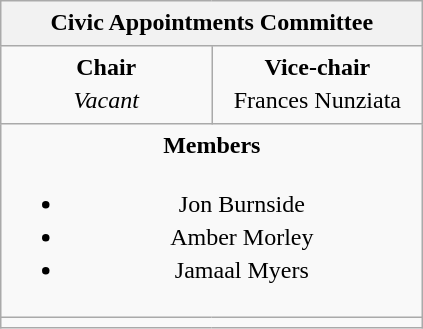<table class="wikitable" style="line-height:1.4em; text-align:center;">
<tr>
<th colspan="2" scope="col">Civic Appointments Committee</th>
</tr>
<tr>
<td style="width: 100pt;"><strong>Chair</strong><br><em>Vacant</em></td>
<td style="width: 100pt;"><strong>Vice-chair</strong><br>Frances Nunziata</td>
</tr>
<tr>
<td colspan="2"><strong>Members</strong><br><ul><li>Jon Burnside</li><li>Amber Morley</li><li>Jamaal Myers</li></ul></td>
</tr>
<tr>
<td colspan="2"></td>
</tr>
</table>
